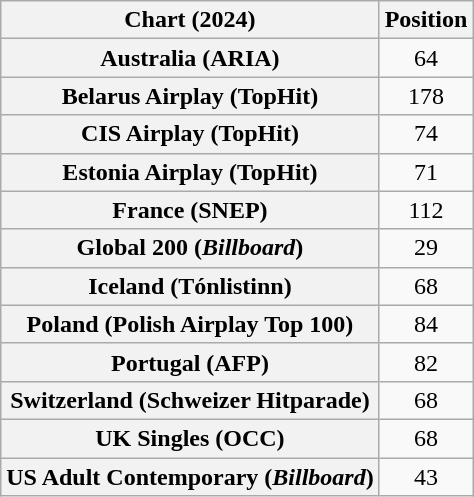<table class="wikitable sortable plainrowheaders" style="text-align:center">
<tr>
<th scope="col">Chart (2024)</th>
<th scope="col">Position</th>
</tr>
<tr>
<th scope="row">Australia (ARIA)</th>
<td>64</td>
</tr>
<tr>
<th scope="row">Belarus Airplay (TopHit)</th>
<td>178</td>
</tr>
<tr>
<th scope="row">CIS Airplay (TopHit)</th>
<td>74</td>
</tr>
<tr>
<th scope="row">Estonia Airplay (TopHit)</th>
<td>71</td>
</tr>
<tr>
<th scope="row">France (SNEP)</th>
<td>112</td>
</tr>
<tr>
<th scope="row">Global 200 (<em>Billboard</em>)</th>
<td>29</td>
</tr>
<tr>
<th scope="row">Iceland (Tónlistinn)</th>
<td>68</td>
</tr>
<tr>
<th scope="row">Poland (Polish Airplay Top 100)</th>
<td>84</td>
</tr>
<tr>
<th scope="row">Portugal (AFP)</th>
<td>82</td>
</tr>
<tr>
<th scope="row">Switzerland (Schweizer Hitparade)</th>
<td>68</td>
</tr>
<tr>
<th scope="row">UK Singles (OCC)</th>
<td>68</td>
</tr>
<tr>
<th scope="row">US Adult Contemporary (<em>Billboard</em>)</th>
<td>43</td>
</tr>
</table>
